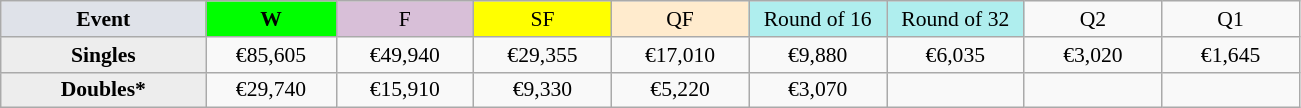<table class=wikitable style=font-size:90%;text-align:center>
<tr>
<td style="width:130px; background:#dfe2e9;"><strong>Event</strong></td>
<td style="width:80px; background:lime;"><strong>W</strong></td>
<td style="width:85px; background:thistle;">F</td>
<td style="width:85px; background:#ff0;">SF</td>
<td style="width:85px; background:#ffebcd;">QF</td>
<td style="width:85px; background:#afeeee;">Round of 16</td>
<td style="width:85px; background:#afeeee;">Round of 32</td>
<td width=85>Q2</td>
<td width=85>Q1</td>
</tr>
<tr>
<td style="background:#ededed;"><strong>Singles</strong></td>
<td>€85,605</td>
<td>€49,940</td>
<td>€29,355</td>
<td>€17,010</td>
<td>€9,880</td>
<td>€6,035</td>
<td>€3,020</td>
<td>€1,645</td>
</tr>
<tr>
<td style="background:#ededed;"><strong>Doubles*</strong></td>
<td>€29,740</td>
<td>€15,910</td>
<td>€9,330</td>
<td>€5,220</td>
<td>€3,070</td>
<td></td>
<td></td>
<td></td>
</tr>
</table>
